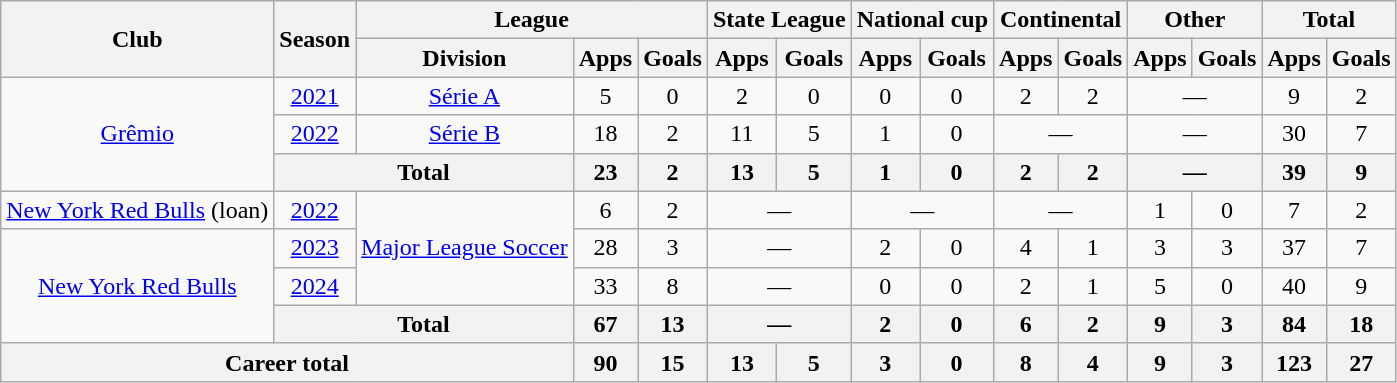<table class="wikitable" style="text-align:center">
<tr>
<th rowspan="2">Club</th>
<th rowspan="2">Season</th>
<th colspan="3">League</th>
<th colspan="2">State League</th>
<th colspan="2">National cup</th>
<th colspan="2">Continental</th>
<th colspan="2">Other</th>
<th colspan="2">Total</th>
</tr>
<tr>
<th>Division</th>
<th>Apps</th>
<th>Goals</th>
<th>Apps</th>
<th>Goals</th>
<th>Apps</th>
<th>Goals</th>
<th>Apps</th>
<th>Goals</th>
<th>Apps</th>
<th>Goals</th>
<th>Apps</th>
<th>Goals</th>
</tr>
<tr>
<td rowspan="3"><a href='#'>Grêmio</a></td>
<td><a href='#'>2021</a></td>
<td><a href='#'>Série A</a></td>
<td>5</td>
<td>0</td>
<td>2</td>
<td>0</td>
<td>0</td>
<td>0</td>
<td>2</td>
<td>2</td>
<td colspan="2">—</td>
<td>9</td>
<td>2</td>
</tr>
<tr>
<td><a href='#'>2022</a></td>
<td><a href='#'>Série B</a></td>
<td>18</td>
<td>2</td>
<td>11</td>
<td>5</td>
<td>1</td>
<td>0</td>
<td colspan="2">—</td>
<td colspan="2">—</td>
<td>30</td>
<td>7</td>
</tr>
<tr>
<th colspan="2">Total</th>
<th>23</th>
<th>2</th>
<th>13</th>
<th>5</th>
<th>1</th>
<th>0</th>
<th>2</th>
<th>2</th>
<th colspan="2">—</th>
<th>39</th>
<th>9</th>
</tr>
<tr>
<td><a href='#'>New York Red Bulls</a> (loan)</td>
<td><a href='#'>2022</a></td>
<td rowspan="3"><a href='#'>Major League Soccer</a></td>
<td>6</td>
<td>2</td>
<td colspan="2">—</td>
<td colspan="2">—</td>
<td colspan="2">—</td>
<td>1</td>
<td>0</td>
<td>7</td>
<td>2</td>
</tr>
<tr>
<td rowspan="3"><a href='#'>New York Red Bulls</a></td>
<td><a href='#'>2023</a></td>
<td>28</td>
<td>3</td>
<td colspan="2">—</td>
<td>2</td>
<td>0</td>
<td>4</td>
<td>1</td>
<td>3</td>
<td>3</td>
<td>37</td>
<td>7</td>
</tr>
<tr>
<td><a href='#'>2024</a></td>
<td>33</td>
<td>8</td>
<td colspan="2">—</td>
<td>0</td>
<td>0</td>
<td>2</td>
<td>1</td>
<td>5</td>
<td>0</td>
<td>40</td>
<td>9</td>
</tr>
<tr>
<th colspan="2">Total</th>
<th>67</th>
<th>13</th>
<th colspan="2">—</th>
<th>2</th>
<th>0</th>
<th>6</th>
<th>2</th>
<th>9</th>
<th>3</th>
<th>84</th>
<th>18</th>
</tr>
<tr>
<th colspan="3">Career total</th>
<th>90</th>
<th>15</th>
<th>13</th>
<th>5</th>
<th>3</th>
<th>0</th>
<th>8</th>
<th>4</th>
<th>9</th>
<th>3</th>
<th>123</th>
<th>27</th>
</tr>
</table>
